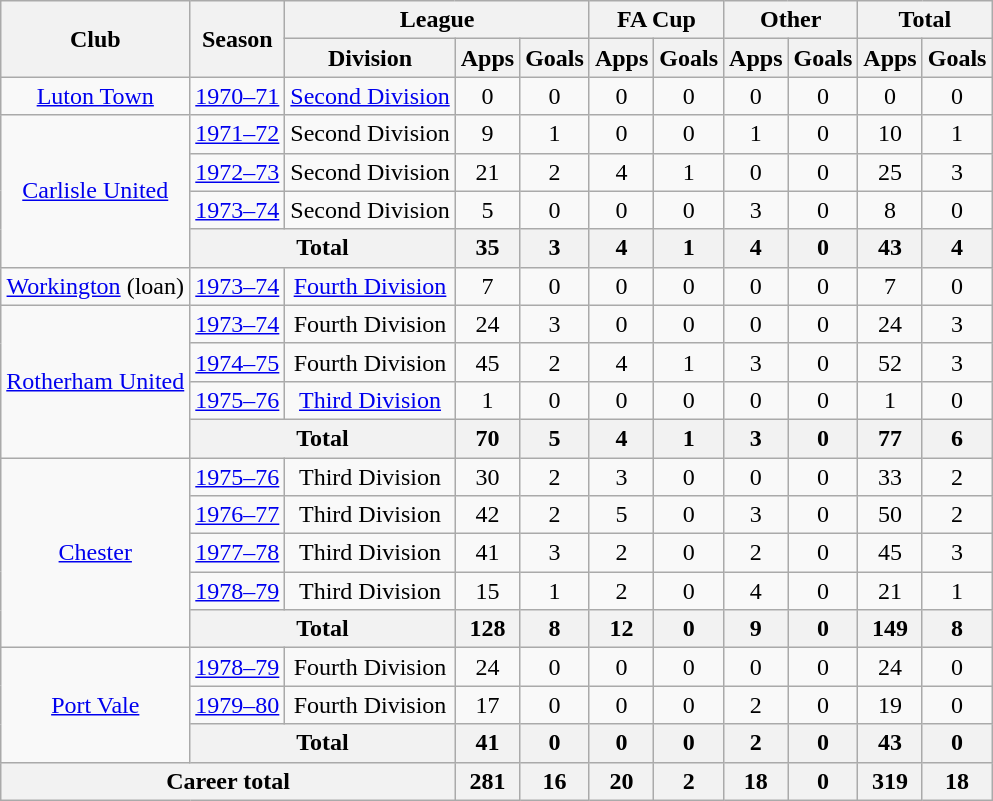<table class="wikitable" style="text-align: center;">
<tr>
<th rowspan="2">Club</th>
<th rowspan="2">Season</th>
<th colspan="3">League</th>
<th colspan="2">FA Cup</th>
<th colspan="2">Other</th>
<th colspan="2">Total</th>
</tr>
<tr>
<th>Division</th>
<th>Apps</th>
<th>Goals</th>
<th>Apps</th>
<th>Goals</th>
<th>Apps</th>
<th>Goals</th>
<th>Apps</th>
<th>Goals</th>
</tr>
<tr>
<td><a href='#'>Luton Town</a></td>
<td><a href='#'>1970–71</a></td>
<td><a href='#'>Second Division</a></td>
<td>0</td>
<td>0</td>
<td>0</td>
<td>0</td>
<td>0</td>
<td>0</td>
<td>0</td>
<td>0</td>
</tr>
<tr>
<td rowspan="4"><a href='#'>Carlisle United</a></td>
<td><a href='#'>1971–72</a></td>
<td>Second Division</td>
<td>9</td>
<td>1</td>
<td>0</td>
<td>0</td>
<td>1</td>
<td>0</td>
<td>10</td>
<td>1</td>
</tr>
<tr>
<td><a href='#'>1972–73</a></td>
<td>Second Division</td>
<td>21</td>
<td>2</td>
<td>4</td>
<td>1</td>
<td>0</td>
<td>0</td>
<td>25</td>
<td>3</td>
</tr>
<tr>
<td><a href='#'>1973–74</a></td>
<td>Second Division</td>
<td>5</td>
<td>0</td>
<td>0</td>
<td>0</td>
<td>3</td>
<td>0</td>
<td>8</td>
<td>0</td>
</tr>
<tr>
<th colspan="2">Total</th>
<th>35</th>
<th>3</th>
<th>4</th>
<th>1</th>
<th>4</th>
<th>0</th>
<th>43</th>
<th>4</th>
</tr>
<tr>
<td><a href='#'>Workington</a> (loan)</td>
<td><a href='#'>1973–74</a></td>
<td><a href='#'>Fourth Division</a></td>
<td>7</td>
<td>0</td>
<td>0</td>
<td>0</td>
<td>0</td>
<td>0</td>
<td>7</td>
<td>0</td>
</tr>
<tr>
<td rowspan="4"><a href='#'>Rotherham United</a></td>
<td><a href='#'>1973–74</a></td>
<td>Fourth Division</td>
<td>24</td>
<td>3</td>
<td>0</td>
<td>0</td>
<td>0</td>
<td>0</td>
<td>24</td>
<td>3</td>
</tr>
<tr>
<td><a href='#'>1974–75</a></td>
<td>Fourth Division</td>
<td>45</td>
<td>2</td>
<td>4</td>
<td>1</td>
<td>3</td>
<td>0</td>
<td>52</td>
<td>3</td>
</tr>
<tr>
<td><a href='#'>1975–76</a></td>
<td><a href='#'>Third Division</a></td>
<td>1</td>
<td>0</td>
<td>0</td>
<td>0</td>
<td>0</td>
<td>0</td>
<td>1</td>
<td>0</td>
</tr>
<tr>
<th colspan="2">Total</th>
<th>70</th>
<th>5</th>
<th>4</th>
<th>1</th>
<th>3</th>
<th>0</th>
<th>77</th>
<th>6</th>
</tr>
<tr>
<td rowspan="5"><a href='#'>Chester</a></td>
<td><a href='#'>1975–76</a></td>
<td>Third Division</td>
<td>30</td>
<td>2</td>
<td>3</td>
<td>0</td>
<td>0</td>
<td>0</td>
<td>33</td>
<td>2</td>
</tr>
<tr>
<td><a href='#'>1976–77</a></td>
<td>Third Division</td>
<td>42</td>
<td>2</td>
<td>5</td>
<td>0</td>
<td>3</td>
<td>0</td>
<td>50</td>
<td>2</td>
</tr>
<tr>
<td><a href='#'>1977–78</a></td>
<td>Third Division</td>
<td>41</td>
<td>3</td>
<td>2</td>
<td>0</td>
<td>2</td>
<td>0</td>
<td>45</td>
<td>3</td>
</tr>
<tr>
<td><a href='#'>1978–79</a></td>
<td>Third Division</td>
<td>15</td>
<td>1</td>
<td>2</td>
<td>0</td>
<td>4</td>
<td>0</td>
<td>21</td>
<td>1</td>
</tr>
<tr>
<th colspan="2">Total</th>
<th>128</th>
<th>8</th>
<th>12</th>
<th>0</th>
<th>9</th>
<th>0</th>
<th>149</th>
<th>8</th>
</tr>
<tr>
<td rowspan="3"><a href='#'>Port Vale</a></td>
<td><a href='#'>1978–79</a></td>
<td>Fourth Division</td>
<td>24</td>
<td>0</td>
<td>0</td>
<td>0</td>
<td>0</td>
<td>0</td>
<td>24</td>
<td>0</td>
</tr>
<tr>
<td><a href='#'>1979–80</a></td>
<td>Fourth Division</td>
<td>17</td>
<td>0</td>
<td>0</td>
<td>0</td>
<td>2</td>
<td>0</td>
<td>19</td>
<td>0</td>
</tr>
<tr>
<th colspan="2">Total</th>
<th>41</th>
<th>0</th>
<th>0</th>
<th>0</th>
<th>2</th>
<th>0</th>
<th>43</th>
<th>0</th>
</tr>
<tr>
<th colspan="3">Career total</th>
<th>281</th>
<th>16</th>
<th>20</th>
<th>2</th>
<th>18</th>
<th>0</th>
<th>319</th>
<th>18</th>
</tr>
</table>
